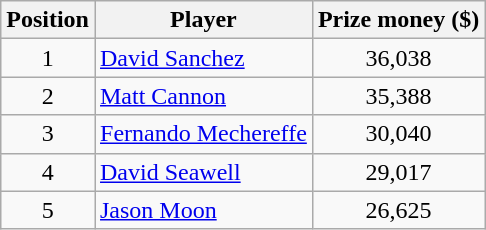<table class="wikitable">
<tr>
<th>Position</th>
<th>Player</th>
<th>Prize money ($)</th>
</tr>
<tr>
<td align=center>1</td>
<td> <a href='#'>David Sanchez</a></td>
<td align=center>36,038</td>
</tr>
<tr>
<td align=center>2</td>
<td> <a href='#'>Matt Cannon</a></td>
<td align=center>35,388</td>
</tr>
<tr>
<td align=center>3</td>
<td> <a href='#'>Fernando Mechereffe</a></td>
<td align=center>30,040</td>
</tr>
<tr>
<td align=center>4</td>
<td> <a href='#'>David Seawell</a></td>
<td align=center>29,017</td>
</tr>
<tr>
<td align=center>5</td>
<td> <a href='#'>Jason Moon</a></td>
<td align=center>26,625</td>
</tr>
</table>
